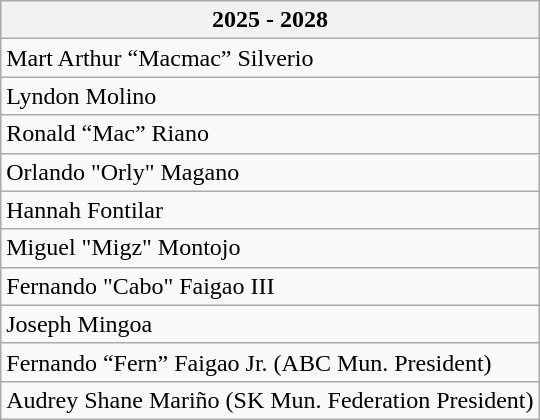<table class="wikitable">
<tr>
<th>2025 - 2028</th>
</tr>
<tr>
<td>Mart Arthur “Macmac” Silverio</td>
</tr>
<tr>
<td>Lyndon Molino</td>
</tr>
<tr>
<td>Ronald “Mac” Riano</td>
</tr>
<tr>
<td>Orlando "Orly" Magano</td>
</tr>
<tr>
<td>Hannah Fontilar</td>
</tr>
<tr>
<td>Miguel "Migz" Montojo</td>
</tr>
<tr>
<td>Fernando "Cabo" Faigao III</td>
</tr>
<tr>
<td>Joseph Mingoa</td>
</tr>
<tr>
<td>Fernando “Fern” Faigao Jr. (ABC Mun. President)</td>
</tr>
<tr>
<td>Audrey Shane Mariño (SK Mun. Federation President)</td>
</tr>
</table>
